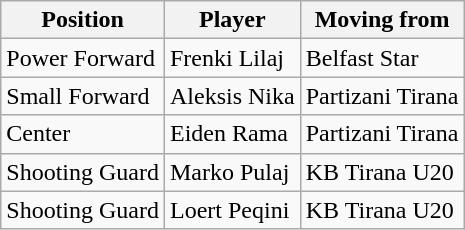<table class="wikitable sortable" style="text-align: left;">
<tr>
<th>Position</th>
<th>Player</th>
<th>Moving from</th>
</tr>
<tr>
<td>Power Forward</td>
<td> Frenki Lilaj</td>
<td>Belfast Star </td>
</tr>
<tr>
<td>Small Forward</td>
<td> Aleksis Nika</td>
<td>Partizani Tirana </td>
</tr>
<tr>
<td>Center</td>
<td> Eiden Rama</td>
<td>Partizani Tirana </td>
</tr>
<tr>
<td>Shooting Guard</td>
<td> Marko Pulaj</td>
<td>KB Tirana U20</td>
</tr>
<tr>
<td>Shooting Guard</td>
<td> Loert Peqini</td>
<td>KB Tirana U20</td>
</tr>
</table>
